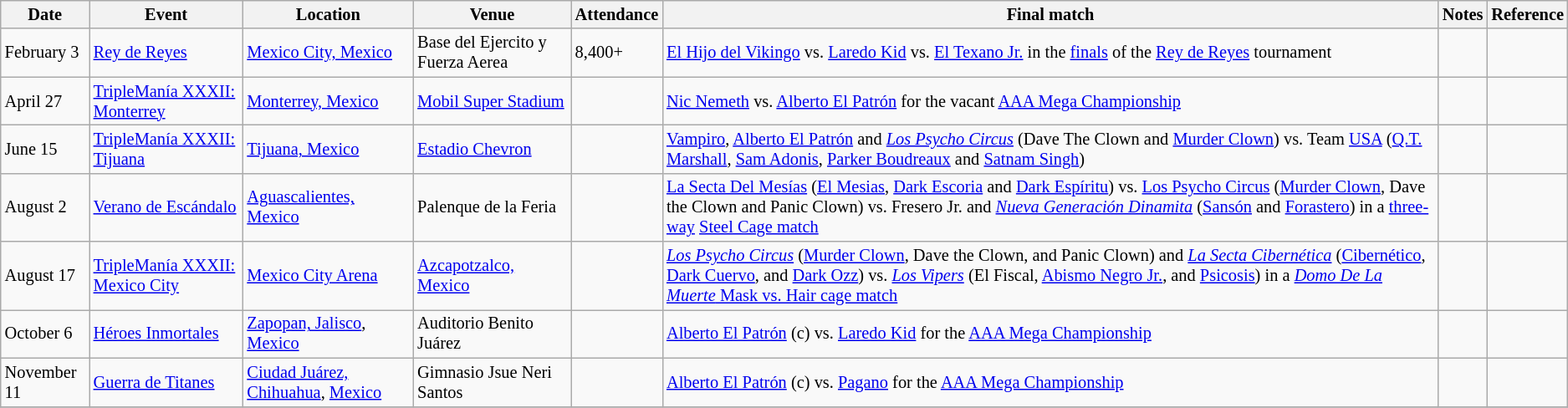<table class="wikitable" style="font-size:85%;">
<tr>
<th>Date</th>
<th>Event</th>
<th>Location</th>
<th>Venue</th>
<th>Attendance</th>
<th>Final match</th>
<th>Notes</th>
<th>Reference</th>
</tr>
<tr>
<td>February 3</td>
<td><a href='#'>Rey de Reyes</a></td>
<td><a href='#'>Mexico City, Mexico</a></td>
<td>Base del Ejercito y Fuerza Aerea</td>
<td>8,400+</td>
<td><a href='#'>El Hijo del Vikingo</a> vs. <a href='#'>Laredo Kid</a> vs. <a href='#'>El Texano Jr.</a> in the <a href='#'>finals</a> of the <a href='#'>Rey de Reyes</a> tournament</td>
<td></td>
<td></td>
</tr>
<tr>
<td>April 27</td>
<td><a href='#'>TripleManía XXXII: Monterrey</a></td>
<td><a href='#'>Monterrey, Mexico</a></td>
<td><a href='#'>Mobil Super Stadium</a></td>
<td></td>
<td><a href='#'>Nic Nemeth</a> vs. <a href='#'>Alberto El Patrón</a> for the vacant <a href='#'>AAA Mega Championship</a></td>
<td></td>
<td></td>
</tr>
<tr>
<td>June 15</td>
<td><a href='#'>TripleManía XXXII: Tijuana</a></td>
<td><a href='#'>Tijuana, Mexico</a></td>
<td><a href='#'>Estadio Chevron</a></td>
<td></td>
<td><a href='#'>Vampiro</a>, <a href='#'>Alberto El Patrón</a> and <em><a href='#'>Los Psycho Circus</a></em> (Dave The Clown and <a href='#'>Murder Clown</a>) vs. Team <a href='#'>USA</a> (<a href='#'>Q.T. Marshall</a>, <a href='#'>Sam Adonis</a>, <a href='#'>Parker Boudreaux</a> and <a href='#'>Satnam Singh</a>)</td>
<td></td>
<td></td>
</tr>
<tr>
<td>August 2</td>
<td><a href='#'>Verano de Escándalo</a></td>
<td><a href='#'>Aguascalientes, Mexico</a></td>
<td>Palenque de la Feria</td>
<td></td>
<td><a href='#'>La Secta Del Mesías</a> (<a href='#'>El Mesias</a>, <a href='#'>Dark Escoria</a> and <a href='#'>Dark Espíritu</a>) vs. <a href='#'>Los Psycho Circus</a> (<a href='#'>Murder Clown</a>, Dave the Clown and Panic Clown) vs. Fresero Jr. and <em><a href='#'>Nueva Generación Dinamita</a></em> (<a href='#'>Sansón</a> and <a href='#'>Forastero</a>) in a <a href='#'>three-way</a> <a href='#'>Steel Cage match</a></td>
<td></td>
<td></td>
</tr>
<tr>
<td>August 17</td>
<td><a href='#'>TripleManía XXXII: Mexico City</a></td>
<td><a href='#'>Mexico City Arena</a></td>
<td><a href='#'>Azcapotzalco, Mexico</a></td>
<td></td>
<td><em><a href='#'>Los Psycho Circus</a></em> (<a href='#'>Murder Clown</a>, Dave the Clown, and Panic Clown) and <em><a href='#'>La Secta Cibernética</a></em> (<a href='#'>Cibernético</a>, <a href='#'>Dark Cuervo</a>, and <a href='#'>Dark Ozz</a>) vs. <em><a href='#'>Los Vipers</a></em> (El Fiscal, <a href='#'>Abismo Negro Jr.</a>, and <a href='#'>Psicosis</a>) in a <a href='#'><em>Domo De La Muerte</em> Mask vs. Hair cage match</a></td>
<td></td>
<td></td>
</tr>
<tr>
<td>October 6</td>
<td><a href='#'>Héroes Inmortales</a></td>
<td><a href='#'>Zapopan, Jalisco</a>, <a href='#'>Mexico</a></td>
<td>Auditorio Benito Juárez</td>
<td></td>
<td><a href='#'>Alberto El Patrón</a> (c) vs. <a href='#'>Laredo Kid</a> for the <a href='#'>AAA Mega Championship</a></td>
<td></td>
<td></td>
</tr>
<tr>
<td>November 11</td>
<td><a href='#'>Guerra de Titanes</a></td>
<td><a href='#'>Ciudad Juárez, Chihuahua</a>, <a href='#'>Mexico</a></td>
<td>Gimnasio Jsue Neri Santos</td>
<td></td>
<td><a href='#'>Alberto El Patrón</a> (c) vs. <a href='#'>Pagano</a> for the <a href='#'>AAA Mega Championship</a></td>
<td></td>
<td></td>
</tr>
<tr>
</tr>
</table>
